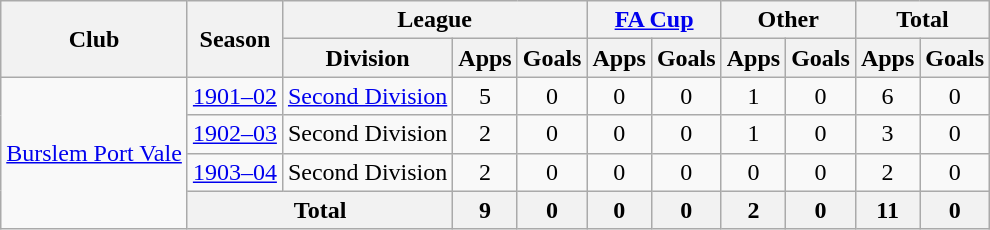<table class="wikitable" style="text-align:center">
<tr>
<th rowspan="2">Club</th>
<th rowspan="2">Season</th>
<th colspan="3">League</th>
<th colspan="2"><a href='#'>FA Cup</a></th>
<th colspan="2">Other</th>
<th colspan="2">Total</th>
</tr>
<tr>
<th>Division</th>
<th>Apps</th>
<th>Goals</th>
<th>Apps</th>
<th>Goals</th>
<th>Apps</th>
<th>Goals</th>
<th>Apps</th>
<th>Goals</th>
</tr>
<tr>
<td rowspan="4"><a href='#'>Burslem Port Vale</a></td>
<td><a href='#'>1901–02</a></td>
<td><a href='#'>Second Division</a></td>
<td>5</td>
<td>0</td>
<td>0</td>
<td>0</td>
<td>1</td>
<td>0</td>
<td>6</td>
<td>0</td>
</tr>
<tr>
<td><a href='#'>1902–03</a></td>
<td>Second Division</td>
<td>2</td>
<td>0</td>
<td>0</td>
<td>0</td>
<td>1</td>
<td>0</td>
<td>3</td>
<td>0</td>
</tr>
<tr>
<td><a href='#'>1903–04</a></td>
<td>Second Division</td>
<td>2</td>
<td>0</td>
<td>0</td>
<td>0</td>
<td>0</td>
<td>0</td>
<td>2</td>
<td>0</td>
</tr>
<tr>
<th colspan="2">Total</th>
<th>9</th>
<th>0</th>
<th>0</th>
<th>0</th>
<th>2</th>
<th>0</th>
<th>11</th>
<th>0</th>
</tr>
</table>
